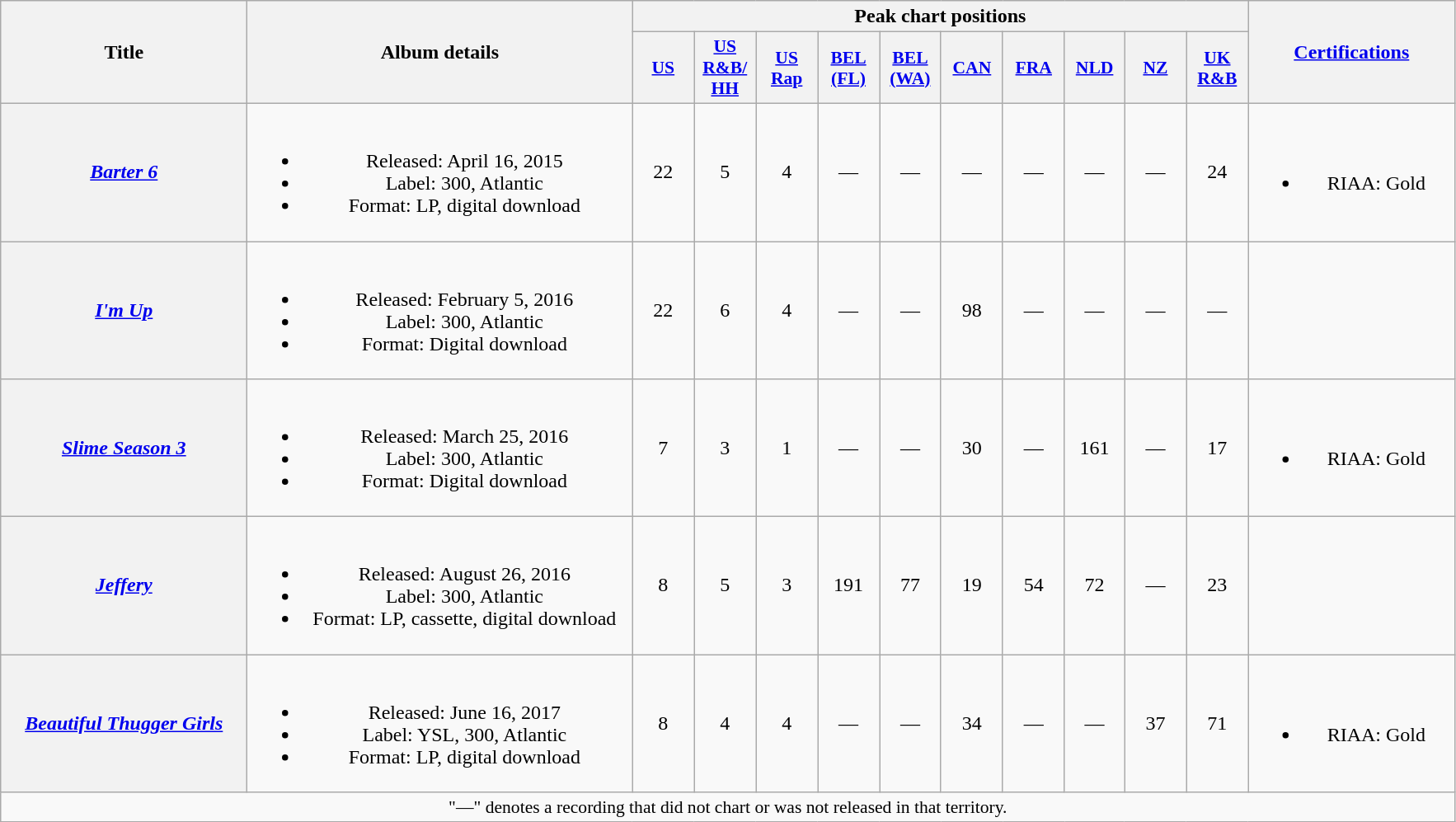<table class="wikitable plainrowheaders" style="text-align:center;">
<tr>
<th rowspan="2" style="width:12em;">Title</th>
<th rowspan="2" style="width:19em;">Album details</th>
<th colspan="10">Peak chart positions</th>
<th scope="col" rowspan="2" style="width:10em;"><a href='#'>Certifications</a></th>
</tr>
<tr>
<th style="width:3em;font-size:90%;"><a href='#'>US</a><br></th>
<th style="width:3em;font-size:90%;"><a href='#'>US<br>R&B/<br>HH</a><br></th>
<th style="width:3em;font-size:90%;"><a href='#'>US<br>Rap</a><br></th>
<th style="width:3em;font-size:90%;"><a href='#'>BEL<br>(FL)</a><br></th>
<th style="width:3em;font-size:90%;"><a href='#'>BEL<br>(WA)</a><br></th>
<th style="width:3em;font-size:90%;"><a href='#'>CAN</a><br></th>
<th style="width:3em;font-size:90%;"><a href='#'>FRA</a><br></th>
<th scope="col" style="width:2.9em;font-size:90%;"><a href='#'>NLD</a><br></th>
<th style="width:3em;font-size:90%;"><a href='#'>NZ</a><br></th>
<th style="width:3em;font-size:90%;"><a href='#'>UK R&B</a><br></th>
</tr>
<tr>
<th scope="row"><em><a href='#'>Barter 6</a></em></th>
<td><br><ul><li>Released: April 16, 2015</li><li>Label: 300, Atlantic</li><li>Format: LP, digital download</li></ul></td>
<td>22</td>
<td>5</td>
<td>4</td>
<td>—</td>
<td>—</td>
<td>—</td>
<td>—</td>
<td>—</td>
<td>—</td>
<td>24</td>
<td><br><ul><li>RIAA: Gold</li></ul></td>
</tr>
<tr>
<th scope="row"><em><a href='#'>I'm Up</a></em></th>
<td><br><ul><li>Released: February 5, 2016</li><li>Label: 300, Atlantic</li><li>Format: Digital download</li></ul></td>
<td>22</td>
<td>6</td>
<td>4</td>
<td>—</td>
<td>—</td>
<td>98</td>
<td>—</td>
<td>—</td>
<td>—</td>
<td>—</td>
<td></td>
</tr>
<tr>
<th scope="row"><em><a href='#'>Slime Season 3</a></em></th>
<td><br><ul><li>Released: March 25, 2016</li><li>Label: 300, Atlantic</li><li>Format: Digital download</li></ul></td>
<td>7</td>
<td>3</td>
<td>1</td>
<td>—</td>
<td>—</td>
<td>30</td>
<td>—</td>
<td>161</td>
<td>—</td>
<td>17</td>
<td><br><ul><li>RIAA: Gold</li></ul></td>
</tr>
<tr>
<th scope="row"><em><a href='#'>Jeffery</a></em></th>
<td><br><ul><li>Released: August 26, 2016</li><li>Label: 300, Atlantic</li><li>Format: LP, cassette, digital download</li></ul></td>
<td>8</td>
<td>5</td>
<td>3</td>
<td>191</td>
<td>77</td>
<td>19</td>
<td>54</td>
<td>72</td>
<td>—</td>
<td>23</td>
<td></td>
</tr>
<tr>
<th scope="row"><em><a href='#'>Beautiful Thugger Girls</a></em></th>
<td><br><ul><li>Released: June 16, 2017</li><li>Label: YSL, 300, Atlantic</li><li>Format: LP, digital download</li></ul></td>
<td>8</td>
<td>4</td>
<td>4</td>
<td>—</td>
<td>—</td>
<td>34</td>
<td>—</td>
<td>—</td>
<td>37</td>
<td>71</td>
<td><br><ul><li>RIAA: Gold</li></ul></td>
</tr>
<tr>
<td colspan="13" style="font-size:90%">"—" denotes a recording that did not chart or was not released in that territory.</td>
</tr>
</table>
